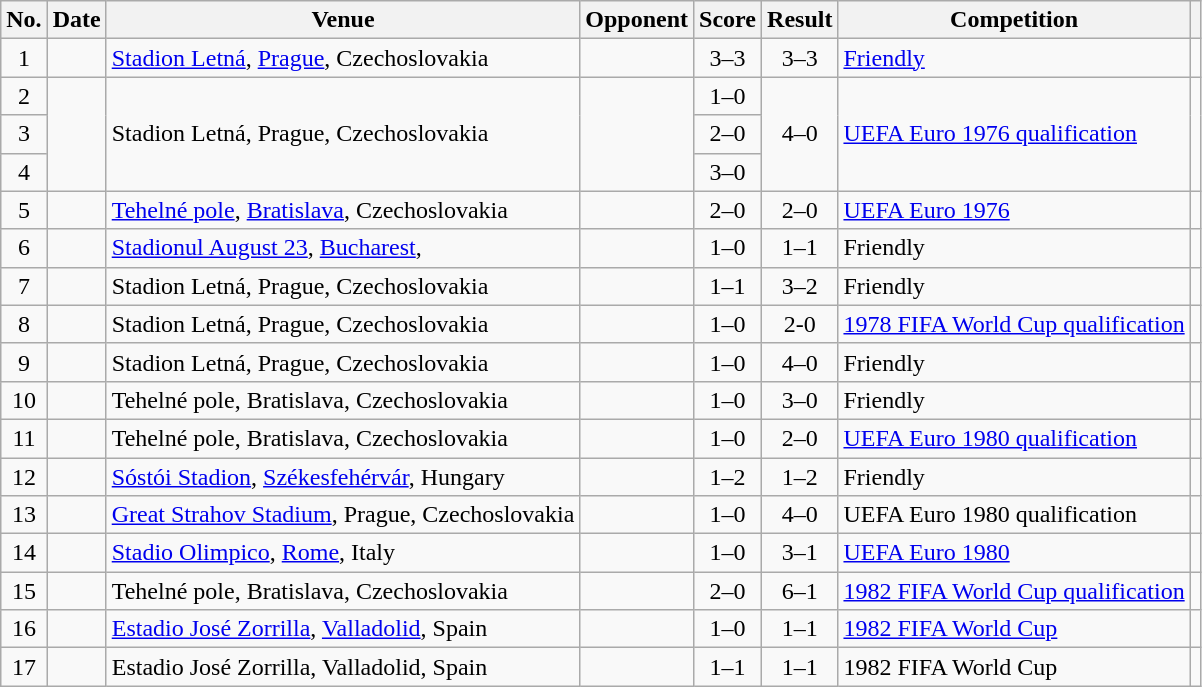<table class="wikitable sortable">
<tr>
<th scope="col">No.</th>
<th scope="col">Date</th>
<th scope="col">Venue</th>
<th scope="col">Opponent</th>
<th scope="col">Score</th>
<th scope="col">Result</th>
<th scope="col">Competition</th>
<th scope="col" class="unsortable"></th>
</tr>
<tr>
<td style="text-align:center">1</td>
<td></td>
<td><a href='#'>Stadion Letná</a>, <a href='#'>Prague</a>, Czechoslovakia</td>
<td></td>
<td style="text-align:center">3–3</td>
<td style="text-align:center">3–3</td>
<td><a href='#'>Friendly</a></td>
<td></td>
</tr>
<tr>
<td style="text-align:center">2</td>
<td rowspan="3"></td>
<td rowspan="3">Stadion Letná, Prague, Czechoslovakia</td>
<td rowspan="3"></td>
<td style="text-align:center">1–0</td>
<td rowspan="3" style="text-align:center">4–0</td>
<td rowspan="3"><a href='#'>UEFA Euro 1976 qualification</a></td>
<td rowspan="3"></td>
</tr>
<tr>
<td style="text-align:center">3</td>
<td style="text-align:center">2–0</td>
</tr>
<tr>
<td style="text-align:center">4</td>
<td style="text-align:center">3–0</td>
</tr>
<tr>
<td style="text-align:center">5</td>
<td></td>
<td><a href='#'>Tehelné pole</a>, <a href='#'>Bratislava</a>, Czechoslovakia</td>
<td></td>
<td style="text-align:center">2–0</td>
<td style="text-align:center">2–0</td>
<td><a href='#'>UEFA Euro 1976</a></td>
<td></td>
</tr>
<tr>
<td style="text-align:center">6</td>
<td></td>
<td><a href='#'>Stadionul August 23</a>, <a href='#'>Bucharest</a>,</td>
<td></td>
<td style="text-align:center">1–0</td>
<td style="text-align:center">1–1</td>
<td>Friendly</td>
<td></td>
</tr>
<tr>
<td style="text-align:center">7</td>
<td></td>
<td>Stadion Letná, Prague, Czechoslovakia</td>
<td></td>
<td style="text-align:center">1–1</td>
<td style="text-align:center">3–2</td>
<td>Friendly</td>
<td></td>
</tr>
<tr>
<td style="text-align:center">8</td>
<td></td>
<td>Stadion Letná, Prague, Czechoslovakia</td>
<td></td>
<td style="text-align:center">1–0</td>
<td style="text-align:center">2-0</td>
<td><a href='#'>1978 FIFA World Cup qualification</a></td>
<td></td>
</tr>
<tr>
<td style="text-align:center">9</td>
<td></td>
<td>Stadion Letná, Prague, Czechoslovakia</td>
<td></td>
<td style="text-align:center">1–0</td>
<td style="text-align:center">4–0</td>
<td>Friendly</td>
<td></td>
</tr>
<tr>
<td style="text-align:center">10</td>
<td></td>
<td>Tehelné pole, Bratislava, Czechoslovakia</td>
<td></td>
<td style="text-align:center">1–0</td>
<td style="text-align:center">3–0</td>
<td>Friendly</td>
<td></td>
</tr>
<tr>
<td style="text-align:center">11</td>
<td></td>
<td>Tehelné pole, Bratislava, Czechoslovakia</td>
<td></td>
<td style="text-align:center">1–0</td>
<td style="text-align:center">2–0</td>
<td><a href='#'>UEFA Euro 1980 qualification</a></td>
<td></td>
</tr>
<tr>
<td style="text-align:center">12</td>
<td></td>
<td><a href='#'>Sóstói Stadion</a>, <a href='#'>Székesfehérvár</a>, Hungary</td>
<td></td>
<td style="text-align:center">1–2</td>
<td style="text-align:center">1–2</td>
<td>Friendly</td>
<td></td>
</tr>
<tr>
<td style="text-align:center">13</td>
<td></td>
<td><a href='#'>Great Strahov Stadium</a>, Prague, Czechoslovakia</td>
<td></td>
<td style="text-align:center">1–0</td>
<td style="text-align:center">4–0</td>
<td>UEFA Euro 1980 qualification</td>
<td></td>
</tr>
<tr>
<td style="text-align:center">14</td>
<td></td>
<td><a href='#'>Stadio Olimpico</a>, <a href='#'>Rome</a>, Italy</td>
<td></td>
<td style="text-align:center">1–0</td>
<td style="text-align:center">3–1</td>
<td><a href='#'>UEFA Euro 1980</a></td>
<td></td>
</tr>
<tr>
<td style="text-align:center">15</td>
<td></td>
<td>Tehelné pole, Bratislava, Czechoslovakia</td>
<td></td>
<td style="text-align:center">2–0</td>
<td style="text-align:center">6–1</td>
<td><a href='#'>1982 FIFA World Cup qualification</a></td>
<td></td>
</tr>
<tr>
<td style="text-align:center">16</td>
<td></td>
<td><a href='#'>Estadio José Zorrilla</a>, <a href='#'>Valladolid</a>, Spain</td>
<td></td>
<td style="text-align:center">1–0</td>
<td style="text-align:center">1–1</td>
<td><a href='#'>1982 FIFA World Cup</a></td>
<td></td>
</tr>
<tr>
<td style="text-align:center">17</td>
<td></td>
<td>Estadio José Zorrilla, Valladolid, Spain</td>
<td></td>
<td style="text-align:center">1–1</td>
<td style="text-align:center">1–1</td>
<td>1982 FIFA World Cup</td>
<td></td>
</tr>
</table>
